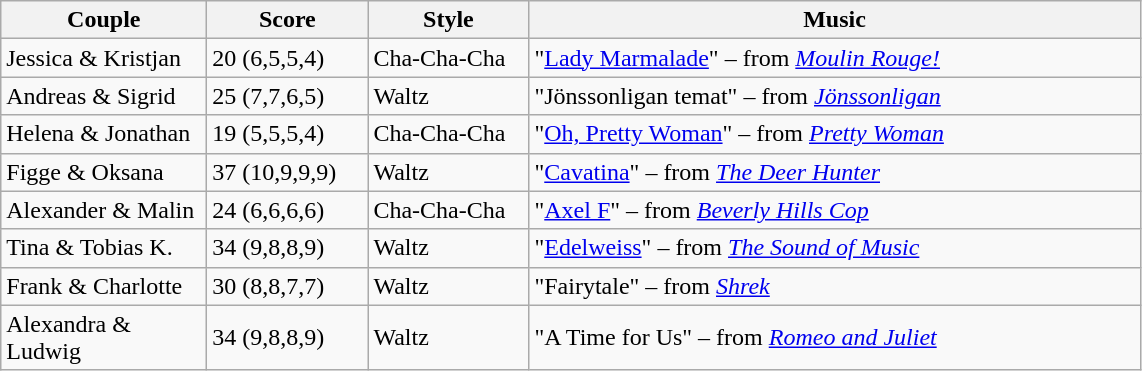<table class="wikitable">
<tr>
<th width="130">Couple</th>
<th width="100">Score</th>
<th width="100">Style</th>
<th width="400">Music</th>
</tr>
<tr>
<td>Jessica & Kristjan</td>
<td>20 (6,5,5,4)</td>
<td>Cha-Cha-Cha</td>
<td>"<a href='#'>Lady Marmalade</a>" – from <em><a href='#'>Moulin Rouge!</a></em></td>
</tr>
<tr>
<td>Andreas & Sigrid</td>
<td>25 (7,7,6,5)</td>
<td>Waltz</td>
<td>"Jönssonligan temat" – from <em><a href='#'>Jönssonligan</a></em></td>
</tr>
<tr>
<td>Helena & Jonathan</td>
<td>19 (5,5,5,4)</td>
<td>Cha-Cha-Cha</td>
<td>"<a href='#'>Oh, Pretty Woman</a>" – from <em><a href='#'>Pretty Woman</a></em></td>
</tr>
<tr>
<td>Figge & Oksana</td>
<td>37 (10,9,9,9)</td>
<td>Waltz</td>
<td>"<a href='#'>Cavatina</a>" – from <em><a href='#'>The Deer Hunter</a></em></td>
</tr>
<tr>
<td>Alexander & Malin</td>
<td>24 (6,6,6,6)</td>
<td>Cha-Cha-Cha</td>
<td>"<a href='#'>Axel F</a>" – from <em><a href='#'>Beverly Hills Cop</a></em></td>
</tr>
<tr>
<td>Tina & Tobias K.</td>
<td>34 (9,8,8,9)</td>
<td>Waltz</td>
<td>"<a href='#'>Edelweiss</a>" – from <em><a href='#'>The Sound of Music</a></em></td>
</tr>
<tr>
<td>Frank & Charlotte</td>
<td>30 (8,8,7,7)</td>
<td>Waltz</td>
<td>"Fairytale" – from <em><a href='#'>Shrek</a></em></td>
</tr>
<tr>
<td>Alexandra & Ludwig</td>
<td>34 (9,8,8,9)</td>
<td>Waltz</td>
<td>"A Time for Us" – from <em><a href='#'>Romeo and Juliet</a></em></td>
</tr>
</table>
